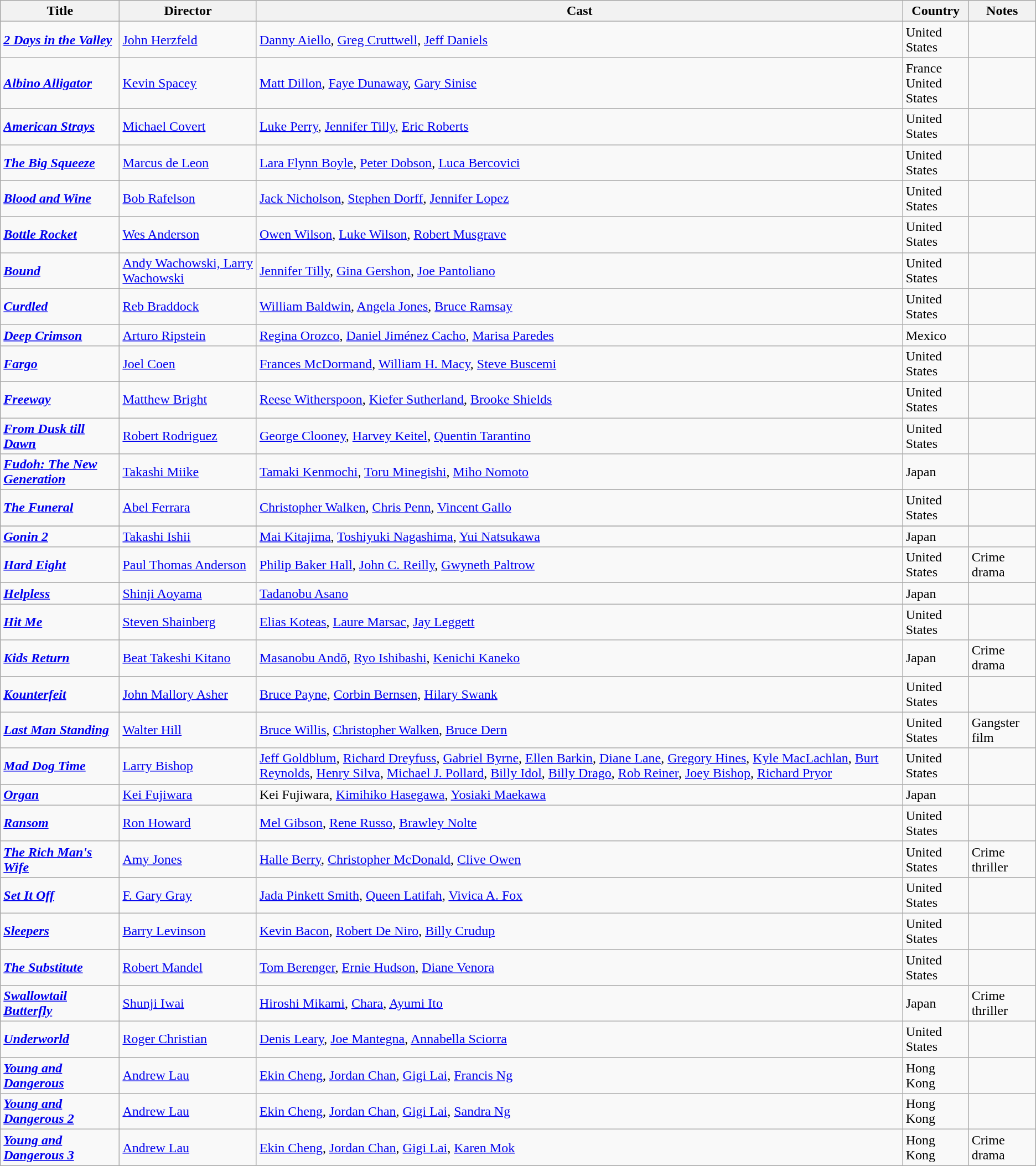<table class="wikitable">
<tr>
<th>Title</th>
<th>Director</th>
<th>Cast</th>
<th>Country</th>
<th>Notes</th>
</tr>
<tr>
<td><strong><em><a href='#'>2 Days in the Valley</a></em></strong></td>
<td><a href='#'>John Herzfeld</a></td>
<td><a href='#'>Danny Aiello</a>, <a href='#'>Greg Cruttwell</a>, <a href='#'>Jeff Daniels</a></td>
<td>United States</td>
<td></td>
</tr>
<tr>
<td><strong><em><a href='#'>Albino Alligator</a></em></strong></td>
<td><a href='#'>Kevin Spacey</a></td>
<td><a href='#'>Matt Dillon</a>, <a href='#'>Faye Dunaway</a>, <a href='#'>Gary Sinise</a></td>
<td>France<br>United States</td>
<td></td>
</tr>
<tr>
<td><strong><em><a href='#'>American Strays</a></em></strong></td>
<td><a href='#'>Michael Covert</a></td>
<td><a href='#'>Luke Perry</a>, <a href='#'>Jennifer Tilly</a>, <a href='#'>Eric Roberts</a></td>
<td>United States</td>
<td></td>
</tr>
<tr>
<td><strong><em><a href='#'>The Big Squeeze</a></em></strong></td>
<td><a href='#'>Marcus de Leon</a></td>
<td><a href='#'>Lara Flynn Boyle</a>, <a href='#'>Peter Dobson</a>, <a href='#'>Luca Bercovici</a></td>
<td>United States</td>
<td></td>
</tr>
<tr>
<td><strong><em><a href='#'>Blood and Wine</a></em></strong></td>
<td><a href='#'>Bob Rafelson</a></td>
<td><a href='#'>Jack Nicholson</a>, <a href='#'>Stephen Dorff</a>, <a href='#'>Jennifer Lopez</a></td>
<td>United States<br></td>
<td></td>
</tr>
<tr>
<td><strong><em><a href='#'>Bottle Rocket</a></em></strong></td>
<td><a href='#'>Wes Anderson</a></td>
<td><a href='#'>Owen Wilson</a>, <a href='#'>Luke Wilson</a>, <a href='#'>Robert Musgrave</a></td>
<td>United States</td>
<td></td>
</tr>
<tr>
<td><strong><em><a href='#'>Bound</a></em></strong></td>
<td><a href='#'>Andy Wachowski, Larry Wachowski</a></td>
<td><a href='#'>Jennifer Tilly</a>, <a href='#'>Gina Gershon</a>, <a href='#'>Joe Pantoliano</a></td>
<td>United States</td>
<td></td>
</tr>
<tr>
<td><strong><em><a href='#'>Curdled</a></em></strong></td>
<td><a href='#'>Reb Braddock</a></td>
<td><a href='#'>William Baldwin</a>, <a href='#'>Angela Jones</a>, <a href='#'>Bruce Ramsay</a></td>
<td>United States</td>
<td></td>
</tr>
<tr>
<td><strong><em><a href='#'>Deep Crimson</a></em></strong></td>
<td><a href='#'>Arturo Ripstein</a></td>
<td><a href='#'>Regina Orozco</a>, <a href='#'>Daniel Jiménez Cacho</a>, <a href='#'>Marisa Paredes</a></td>
<td>Mexico</td>
<td></td>
</tr>
<tr>
<td><strong><em><a href='#'>Fargo</a></em></strong></td>
<td><a href='#'>Joel Coen</a></td>
<td><a href='#'>Frances McDormand</a>, <a href='#'>William H. Macy</a>, <a href='#'>Steve Buscemi</a></td>
<td>United States</td>
<td></td>
</tr>
<tr>
<td><strong><em><a href='#'>Freeway</a></em></strong></td>
<td><a href='#'>Matthew Bright</a></td>
<td><a href='#'>Reese Witherspoon</a>, <a href='#'>Kiefer Sutherland</a>, <a href='#'>Brooke Shields</a></td>
<td>United States</td>
<td></td>
</tr>
<tr>
<td><strong><em><a href='#'>From Dusk till Dawn</a></em></strong></td>
<td><a href='#'>Robert Rodriguez</a></td>
<td><a href='#'>George Clooney</a>, <a href='#'>Harvey Keitel</a>, <a href='#'>Quentin Tarantino</a></td>
<td>United States</td>
<td></td>
</tr>
<tr>
<td><strong><em><a href='#'>Fudoh: The New Generation</a></em></strong></td>
<td><a href='#'>Takashi Miike</a></td>
<td><a href='#'>Tamaki Kenmochi</a>, <a href='#'>Toru Minegishi</a>, <a href='#'>Miho Nomoto</a></td>
<td>Japan</td>
<td></td>
</tr>
<tr>
<td><strong><em><a href='#'>The Funeral</a></em></strong></td>
<td><a href='#'>Abel Ferrara</a></td>
<td><a href='#'>Christopher Walken</a>, <a href='#'>Chris Penn</a>, <a href='#'>Vincent Gallo</a></td>
<td>United States</td>
<td></td>
</tr>
<tr>
</tr>
<tr>
<td><strong><em><a href='#'>Gonin 2</a></em></strong></td>
<td><a href='#'>Takashi Ishii</a></td>
<td><a href='#'>Mai Kitajima</a>, <a href='#'>Toshiyuki Nagashima</a>, <a href='#'>Yui Natsukawa</a></td>
<td>Japan</td>
<td></td>
</tr>
<tr>
<td><strong><em><a href='#'>Hard Eight</a></em></strong></td>
<td><a href='#'>Paul Thomas Anderson</a></td>
<td><a href='#'>Philip Baker Hall</a>, <a href='#'>John C. Reilly</a>, <a href='#'>Gwyneth Paltrow</a></td>
<td>United States</td>
<td>Crime drama</td>
</tr>
<tr>
<td><strong><em><a href='#'>Helpless</a></em></strong></td>
<td><a href='#'>Shinji Aoyama</a></td>
<td><a href='#'>Tadanobu Asano</a></td>
<td>Japan</td>
<td></td>
</tr>
<tr>
<td><strong><em><a href='#'>Hit Me</a></em></strong></td>
<td><a href='#'>Steven Shainberg</a></td>
<td><a href='#'>Elias Koteas</a>, <a href='#'>Laure Marsac</a>, <a href='#'>Jay Leggett</a></td>
<td>United States</td>
<td></td>
</tr>
<tr>
<td><strong><em><a href='#'>Kids Return</a></em></strong></td>
<td><a href='#'>Beat Takeshi Kitano</a></td>
<td><a href='#'>Masanobu Andō</a>, <a href='#'>Ryo Ishibashi</a>, <a href='#'>Kenichi Kaneko</a></td>
<td>Japan</td>
<td>Crime drama</td>
</tr>
<tr>
<td><strong><em><a href='#'>Kounterfeit</a></em></strong></td>
<td><a href='#'>John Mallory Asher</a></td>
<td><a href='#'>Bruce Payne</a>, <a href='#'>Corbin Bernsen</a>, <a href='#'>Hilary Swank</a></td>
<td>United States</td>
<td></td>
</tr>
<tr>
<td><strong><em><a href='#'>Last Man Standing</a></em></strong></td>
<td><a href='#'>Walter Hill</a></td>
<td><a href='#'>Bruce Willis</a>, <a href='#'>Christopher Walken</a>, <a href='#'>Bruce Dern</a></td>
<td>United States</td>
<td>Gangster film</td>
</tr>
<tr>
<td><strong><em><a href='#'>Mad Dog Time</a></em></strong></td>
<td><a href='#'>Larry Bishop</a></td>
<td><a href='#'>Jeff Goldblum</a>, <a href='#'>Richard Dreyfuss</a>, <a href='#'>Gabriel Byrne</a>, <a href='#'>Ellen Barkin</a>, <a href='#'>Diane Lane</a>, <a href='#'>Gregory Hines</a>, <a href='#'>Kyle MacLachlan</a>, <a href='#'>Burt Reynolds</a>, <a href='#'>Henry Silva</a>, <a href='#'>Michael J. Pollard</a>, <a href='#'>Billy Idol</a>, <a href='#'>Billy Drago</a>, <a href='#'>Rob Reiner</a>, <a href='#'>Joey Bishop</a>, <a href='#'>Richard Pryor</a></td>
<td>United States</td>
<td></td>
</tr>
<tr>
<td><strong><em><a href='#'>Organ</a></em></strong></td>
<td><a href='#'>Kei Fujiwara</a></td>
<td>Kei Fujiwara, <a href='#'>Kimihiko Hasegawa</a>, <a href='#'>Yosiaki Maekawa</a></td>
<td>Japan</td>
<td></td>
</tr>
<tr>
<td><strong><em><a href='#'>Ransom</a></em></strong></td>
<td><a href='#'>Ron Howard</a></td>
<td><a href='#'>Mel Gibson</a>, <a href='#'>Rene Russo</a>, <a href='#'>Brawley Nolte</a></td>
<td>United States</td>
<td></td>
</tr>
<tr>
<td><strong><em><a href='#'>The Rich Man's Wife</a></em></strong></td>
<td><a href='#'>Amy Jones</a></td>
<td><a href='#'>Halle Berry</a>, <a href='#'>Christopher McDonald</a>, <a href='#'>Clive Owen</a></td>
<td>United States</td>
<td>Crime thriller</td>
</tr>
<tr>
<td><strong><em><a href='#'>Set It Off</a></em></strong></td>
<td><a href='#'>F. Gary Gray</a></td>
<td><a href='#'>Jada Pinkett Smith</a>, <a href='#'>Queen Latifah</a>, <a href='#'>Vivica A. Fox</a></td>
<td>United States</td>
<td></td>
</tr>
<tr>
<td><strong><em><a href='#'>Sleepers</a></em></strong></td>
<td><a href='#'>Barry Levinson</a></td>
<td><a href='#'>Kevin Bacon</a>, <a href='#'>Robert De Niro</a>, <a href='#'>Billy Crudup</a></td>
<td>United States</td>
<td></td>
</tr>
<tr>
<td><strong><em><a href='#'>The Substitute</a></em></strong></td>
<td><a href='#'>Robert Mandel</a></td>
<td><a href='#'>Tom Berenger</a>, <a href='#'>Ernie Hudson</a>, <a href='#'>Diane Venora</a></td>
<td>United States</td>
<td></td>
</tr>
<tr>
<td><strong><em><a href='#'>Swallowtail Butterfly</a></em></strong></td>
<td><a href='#'>Shunji Iwai</a></td>
<td><a href='#'>Hiroshi Mikami</a>, <a href='#'>Chara</a>, <a href='#'>Ayumi Ito</a></td>
<td>Japan</td>
<td>Crime thriller</td>
</tr>
<tr>
<td><strong><em><a href='#'>Underworld</a></em></strong></td>
<td><a href='#'>Roger Christian</a></td>
<td><a href='#'>Denis Leary</a>, <a href='#'>Joe Mantegna</a>, <a href='#'>Annabella Sciorra</a></td>
<td>United States</td>
<td></td>
</tr>
<tr>
<td><strong><em><a href='#'>Young and Dangerous</a></em></strong></td>
<td><a href='#'>Andrew Lau</a></td>
<td><a href='#'>Ekin Cheng</a>, <a href='#'>Jordan Chan</a>, <a href='#'>Gigi Lai</a>, <a href='#'>Francis Ng</a></td>
<td>Hong Kong</td>
<td></td>
</tr>
<tr>
<td><strong><em><a href='#'>Young and Dangerous 2</a></em></strong></td>
<td><a href='#'>Andrew Lau</a></td>
<td><a href='#'>Ekin Cheng</a>, <a href='#'>Jordan Chan</a>, <a href='#'>Gigi Lai</a>, <a href='#'>Sandra Ng</a></td>
<td>Hong Kong</td>
<td></td>
</tr>
<tr>
<td><strong><em><a href='#'>Young and Dangerous 3</a></em></strong></td>
<td><a href='#'>Andrew Lau</a></td>
<td><a href='#'>Ekin Cheng</a>, <a href='#'>Jordan Chan</a>, <a href='#'>Gigi Lai</a>, <a href='#'>Karen Mok</a></td>
<td>Hong Kong</td>
<td>Crime drama</td>
</tr>
</table>
